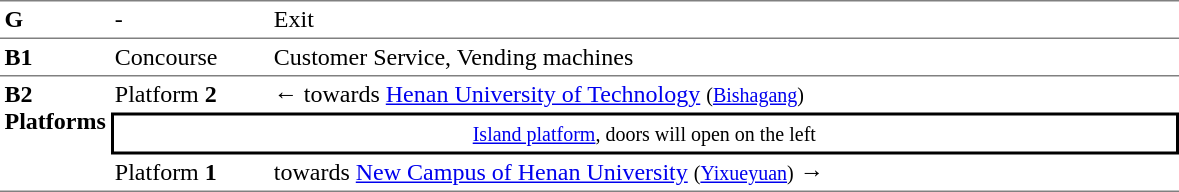<table table border=0 cellspacing=0 cellpadding=3>
<tr>
<td style="border-top:solid 1px gray;" width=50 valign=top><strong>G</strong></td>
<td style="border-top:solid 1px gray;" width=100 valign=top>-</td>
<td style="border-top:solid 1px gray;" width=600 valign=top>Exit</td>
</tr>
<tr>
<td style="border-bottom:solid 1px gray; border-top:solid 1px gray;" valign=top width=50><strong>B1</strong></td>
<td style="border-bottom:solid 1px gray; border-top:solid 1px gray;" valign=top width=100>Concourse<br></td>
<td style="border-bottom:solid 1px gray; border-top:solid 1px gray;" valign=top width=390>Customer Service, Vending machines</td>
</tr>
<tr>
<td style="border-bottom:solid 1px gray;" rowspan=3 valign=top><strong>B2<br>Platforms</strong></td>
<td>Platform <span> <strong>2</strong></span></td>
<td>←  towards <a href='#'>Henan University of Technology</a> <small>(<a href='#'>Bishagang</a>)</small></td>
</tr>
<tr>
<td style="border-right:solid 2px black;border-left:solid 2px black;border-top:solid 2px black;border-bottom:solid 2px black;text-align:center;" colspan=2><small><a href='#'>Island platform</a>, doors will open on the left</small></td>
</tr>
<tr>
<td style="border-bottom:solid 1px gray;">Platform <span> <strong>1</strong></span></td>
<td style="border-bottom:solid 1px gray;">  towards <a href='#'>New Campus of Henan University</a> <small>(<a href='#'>Yixueyuan</a>)</small> →</td>
</tr>
</table>
